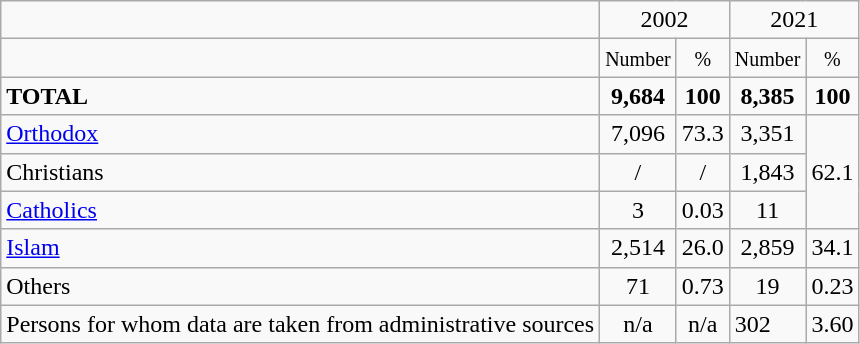<table class="wikitable">
<tr>
<td></td>
<td colspan="2" align="center">2002</td>
<td colspan="2" align="center">2021</td>
</tr>
<tr>
<td></td>
<td align="center"><small>Number</small></td>
<td align="center"><small>%</small></td>
<td align="center"><small>Number</small></td>
<td align="center"><small>%</small></td>
</tr>
<tr>
<td><strong>TOTAL</strong></td>
<td align="center"><strong>9,684</strong></td>
<td align="center"><strong>100</strong></td>
<td align="center"><strong>8,385</strong></td>
<td align="center"><strong>100</strong></td>
</tr>
<tr>
<td><a href='#'>Orthodox</a></td>
<td align="center">7,096</td>
<td align="center">73.3</td>
<td align="center">3,351</td>
<td rowspan="3" align="center">62.1</td>
</tr>
<tr>
<td>Christians</td>
<td align="center">/</td>
<td align="center">/</td>
<td align="center">1,843</td>
</tr>
<tr>
<td><a href='#'>Catholics</a></td>
<td align="center">3</td>
<td align="center">0.03</td>
<td align="center">11</td>
</tr>
<tr>
<td><a href='#'>Islam</a></td>
<td align="center">2,514</td>
<td align="center">26.0</td>
<td align="center">2,859</td>
<td align="center">34.1</td>
</tr>
<tr>
<td>Others</td>
<td align="center">71</td>
<td align="center">0.73</td>
<td align="center">19</td>
<td align="center">0.23</td>
</tr>
<tr>
<td>Persons for whom data are taken from administrative sources</td>
<td align="center">n/a</td>
<td align="center">n/a</td>
<td>302</td>
<td>3.60</td>
</tr>
</table>
